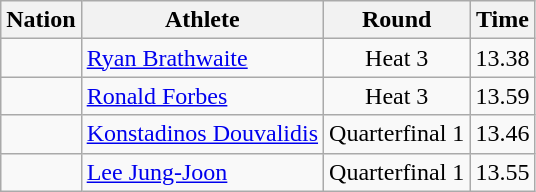<table class="wikitable sortable" style="text-align:center">
<tr>
<th>Nation</th>
<th>Athlete</th>
<th>Round</th>
<th>Time</th>
</tr>
<tr>
<td align=left></td>
<td align=left><a href='#'>Ryan Brathwaite</a></td>
<td>Heat 3</td>
<td>13.38</td>
</tr>
<tr>
<td align=left></td>
<td align=left><a href='#'>Ronald Forbes</a></td>
<td>Heat 3</td>
<td>13.59</td>
</tr>
<tr>
<td align=left></td>
<td align=left><a href='#'>Konstadinos Douvalidis</a></td>
<td>Quarterfinal 1</td>
<td>13.46</td>
</tr>
<tr>
<td align=left></td>
<td align=left><a href='#'>Lee Jung-Joon</a></td>
<td>Quarterfinal 1</td>
<td>13.55</td>
</tr>
</table>
